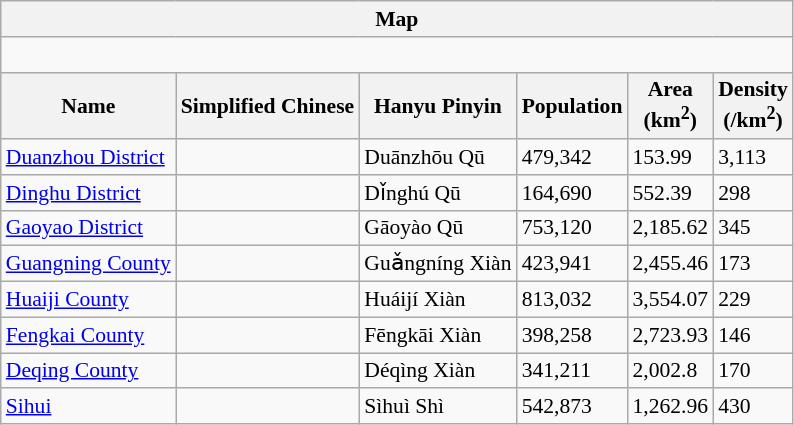<table class="wikitable" style="font-size:90%;">
<tr>
<th colspan="6">Map</th>
</tr>
<tr>
<td colspan="6"><div><br> 









</div></td>
</tr>
<tr>
<th>Name</th>
<th>Simplified Chinese</th>
<th>Hanyu Pinyin</th>
<th>Population<br></th>
<th>Area<br>(km<sup>2</sup>)</th>
<th>Density<br>(/km<sup>2</sup>)</th>
</tr>
<tr>
<td><a href='#'>Duanzhou District</a></td>
<td></td>
<td>Duānzhōu Qū</td>
<td>479,342</td>
<td>153.99</td>
<td>3,113</td>
</tr>
<tr>
<td><a href='#'>Dinghu District</a></td>
<td></td>
<td>Dǐnghú Qū</td>
<td>164,690</td>
<td>552.39</td>
<td>298</td>
</tr>
<tr>
<td><a href='#'>Gaoyao District</a></td>
<td></td>
<td>Gāoyào Qū</td>
<td>753,120</td>
<td>2,185.62</td>
<td>345</td>
</tr>
<tr>
<td><a href='#'>Guangning County</a></td>
<td></td>
<td>Guǎngníng Xiàn</td>
<td>423,941</td>
<td>2,455.46</td>
<td>173</td>
</tr>
<tr>
<td><a href='#'>Huaiji County</a></td>
<td></td>
<td>Huáijí Xiàn</td>
<td>813,032</td>
<td>3,554.07</td>
<td>229</td>
</tr>
<tr>
<td><a href='#'>Fengkai County</a></td>
<td></td>
<td>Fēngkāi Xiàn</td>
<td>398,258</td>
<td>2,723.93</td>
<td>146</td>
</tr>
<tr>
<td><a href='#'>Deqing County</a></td>
<td></td>
<td>Déqìng Xiàn</td>
<td>341,211</td>
<td>2,002.8</td>
<td>170</td>
</tr>
<tr>
<td><a href='#'>Sihui</a></td>
<td></td>
<td>Sìhuì Shì</td>
<td>542,873</td>
<td>1,262.96</td>
<td>430</td>
</tr>
</table>
